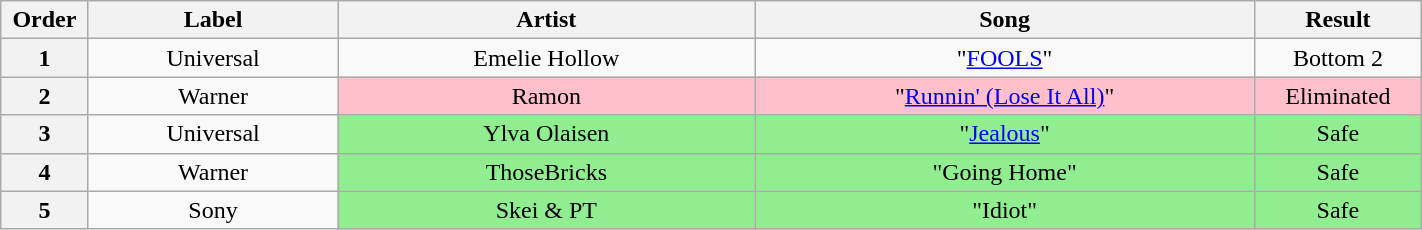<table class="wikitable" style="text-align:center; width:75%;">
<tr>
<th scope="col" style="width:05%;">Order</th>
<th scope="col" style="width:15%;">Label</th>
<th scope="col" style="width:25%;">Artist</th>
<th scope="col" style="width:30%;">Song</th>
<th scope="col" style="width:10%;">Result</th>
</tr>
<tr>
<th scope="col">1</th>
<td>Universal</td>
<td>Emelie Hollow</td>
<td>"<a href='#'>FOOLS</a>"</td>
<td>Bottom 2</td>
</tr>
<tr>
<th scope="col">2</th>
<td>Warner</td>
<td style="background:pink;">Ramon</td>
<td style="background:pink;">"<a href='#'>Runnin' (Lose It All)</a>"</td>
<td style="background:pink;">Eliminated</td>
</tr>
<tr>
<th scope="col">3</th>
<td>Universal</td>
<td style="background:lightgreen;">Ylva Olaisen</td>
<td style="background:lightgreen;">"<a href='#'>Jealous</a>"</td>
<td style="background:lightgreen;">Safe</td>
</tr>
<tr>
<th scope="col">4</th>
<td>Warner</td>
<td style="background:lightgreen;">ThoseBricks</td>
<td style="background:lightgreen;">"Going Home"</td>
<td style="background:lightgreen;">Safe</td>
</tr>
<tr>
<th scope="col">5</th>
<td>Sony</td>
<td style="background:lightgreen;">Skei & PT</td>
<td style="background:lightgreen;">"Idiot"</td>
<td style="background:lightgreen;">Safe</td>
</tr>
</table>
